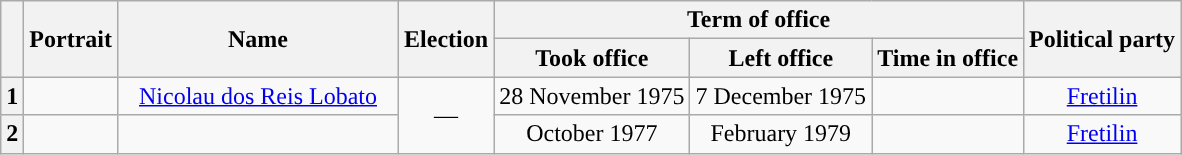<table class="wikitable" style="text-align:center">
<tr>
<th rowspan="2"></th>
<th rowspan="2">Portrait</th>
<th rowspan="2" width="180">Name<br></th>
<th rowspan="2">Election</th>
<th colspan="3">Term of office</th>
<th rowspan="2">Political party</th>
</tr>
<tr>
<th>Took office</th>
<th>Left office</th>
<th>Time in office</th>
</tr>
<tr>
<th style="background:">1</th>
<td></td>
<td><a href='#'>Nicolau dos Reis Lobato</a><br></td>
<td rowspan="2">—</td>
<td>28 November 1975</td>
<td>7 December 1975</td>
<td></td>
<td><a href='#'>Fretilin</a></td>
</tr>
<tr>
<th style="background:">2</th>
<td></td>
<td></td>
<td>October 1977</td>
<td>February 1979</td>
<td></td>
<td><a href='#'>Fretilin</a></td>
</tr>
</table>
